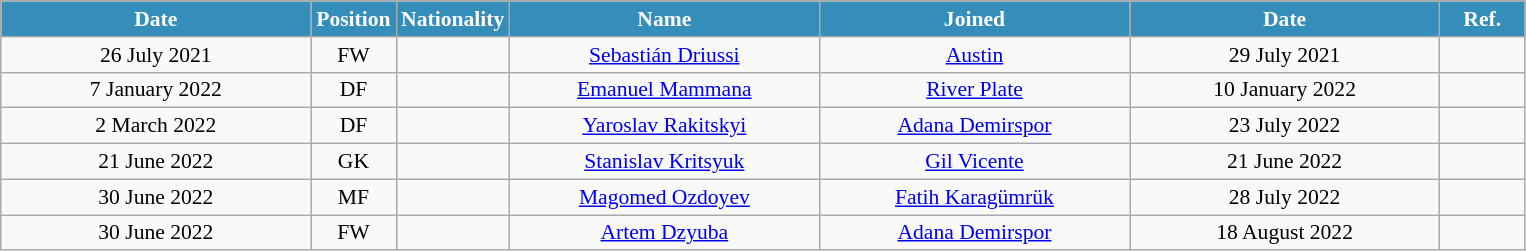<table class="wikitable" style="text-align:center; font-size:90%; ">
<tr>
<th style="background:#348EB9; color:white; width:200px;">Date</th>
<th style="background:#348EB9; color:white; width:50px;">Position</th>
<th style="background:#348EB9; color:white; width:50px;">Nationality</th>
<th style="background:#348EB9; color:white; width:200px;">Name</th>
<th style="background:#348EB9; color:white; width:200px;">Joined</th>
<th style="background:#348EB9; color:white; width:200px;">Date</th>
<th style="background:#348EB9; color:white; width:50px;">Ref.</th>
</tr>
<tr>
<td>26 July 2021</td>
<td>FW</td>
<td></td>
<td><a href='#'>Sebastián Driussi</a></td>
<td><a href='#'>Austin</a></td>
<td>29 July 2021</td>
<td></td>
</tr>
<tr>
<td>7 January 2022</td>
<td>DF</td>
<td></td>
<td><a href='#'>Emanuel Mammana</a></td>
<td><a href='#'>River Plate</a></td>
<td>10 January 2022</td>
<td></td>
</tr>
<tr>
<td>2 March 2022</td>
<td>DF</td>
<td></td>
<td><a href='#'>Yaroslav Rakitskyi</a></td>
<td><a href='#'>Adana Demirspor</a></td>
<td>23 July 2022</td>
<td></td>
</tr>
<tr>
<td>21 June 2022</td>
<td>GK</td>
<td></td>
<td><a href='#'>Stanislav Kritsyuk</a></td>
<td><a href='#'>Gil Vicente</a></td>
<td>21 June 2022</td>
<td></td>
</tr>
<tr>
<td>30 June 2022</td>
<td>MF</td>
<td></td>
<td><a href='#'>Magomed Ozdoyev</a></td>
<td><a href='#'>Fatih Karagümrük</a></td>
<td>28 July 2022</td>
<td></td>
</tr>
<tr>
<td>30 June 2022</td>
<td>FW</td>
<td></td>
<td><a href='#'>Artem Dzyuba</a></td>
<td><a href='#'>Adana Demirspor</a></td>
<td>18 August 2022</td>
<td></td>
</tr>
</table>
